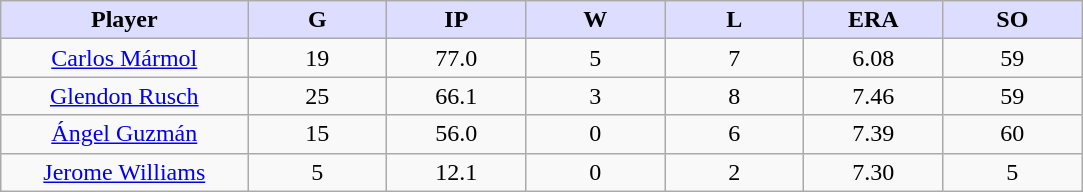<table class="wikitable sortable">
<tr>
<th style="background:#ddf; width:16%;">Player</th>
<th style="background:#ddf; width:9%;">G</th>
<th style="background:#ddf; width:9%;">IP</th>
<th style="background:#ddf; width:9%;">W</th>
<th style="background:#ddf; width:9%;">L</th>
<th style="background:#ddf; width:9%;">ERA</th>
<th style="background:#ddf; width:9%;">SO</th>
</tr>
<tr style="text-align:center;">
<td><a href='#'>Carlos Mármol</a></td>
<td>19</td>
<td>77.0</td>
<td>5</td>
<td>7</td>
<td>6.08</td>
<td>59</td>
</tr>
<tr style="text-align:center;">
<td><a href='#'>Glendon Rusch</a></td>
<td>25</td>
<td>66.1</td>
<td>3</td>
<td>8</td>
<td>7.46</td>
<td>59</td>
</tr>
<tr align=center>
<td><a href='#'>Ángel Guzmán</a></td>
<td>15</td>
<td>56.0</td>
<td>0</td>
<td>6</td>
<td>7.39</td>
<td>60</td>
</tr>
<tr style="text-align:center;">
<td><a href='#'>Jerome Williams</a></td>
<td>5</td>
<td>12.1</td>
<td>0</td>
<td>2</td>
<td>7.30</td>
<td>5</td>
</tr>
</table>
